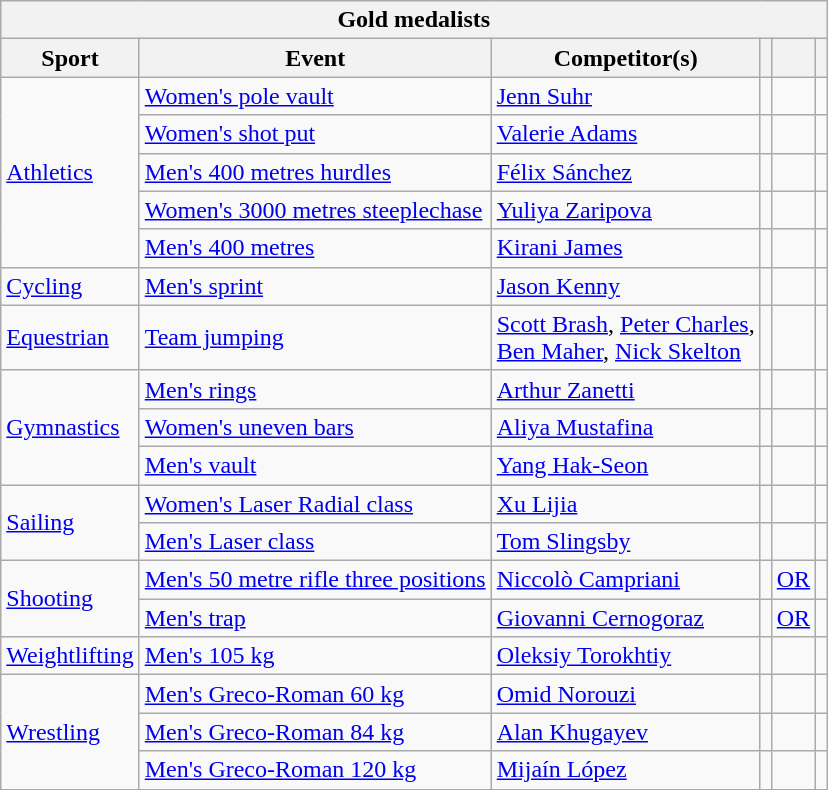<table class="wikitable">
<tr>
<th colspan="6">Gold medalists</th>
</tr>
<tr>
<th>Sport</th>
<th>Event</th>
<th>Competitor(s)</th>
<th></th>
<th></th>
<th></th>
</tr>
<tr>
<td rowspan="5"><a href='#'>Athletics</a></td>
<td><a href='#'>Women's pole vault</a></td>
<td><a href='#'>Jenn Suhr</a></td>
<td></td>
<td></td>
<td></td>
</tr>
<tr>
<td><a href='#'>Women's shot put</a></td>
<td><a href='#'>Valerie Adams</a></td>
<td></td>
<td></td>
<td></td>
</tr>
<tr>
<td><a href='#'>Men's 400 metres hurdles</a></td>
<td><a href='#'>Félix Sánchez</a></td>
<td></td>
<td></td>
<td></td>
</tr>
<tr>
<td><a href='#'>Women's 3000 metres steeplechase</a></td>
<td><a href='#'>Yuliya Zaripova</a></td>
<td></td>
<td></td>
<td></td>
</tr>
<tr>
<td><a href='#'>Men's 400 metres</a></td>
<td><a href='#'>Kirani James</a></td>
<td></td>
<td></td>
<td></td>
</tr>
<tr>
<td><a href='#'>Cycling</a></td>
<td><a href='#'>Men's sprint</a></td>
<td><a href='#'>Jason Kenny</a></td>
<td></td>
<td></td>
<td></td>
</tr>
<tr>
<td><a href='#'>Equestrian</a></td>
<td><a href='#'>Team jumping</a></td>
<td><a href='#'>Scott Brash</a>, <a href='#'>Peter Charles</a>,<br><a href='#'>Ben Maher</a>, <a href='#'>Nick Skelton</a></td>
<td></td>
<td></td>
<td></td>
</tr>
<tr>
<td rowspan="3"><a href='#'>Gymnastics</a></td>
<td><a href='#'>Men's rings</a></td>
<td><a href='#'>Arthur Zanetti</a></td>
<td></td>
<td></td>
<td></td>
</tr>
<tr>
<td><a href='#'>Women's uneven bars</a></td>
<td><a href='#'>Aliya Mustafina</a></td>
<td></td>
<td></td>
<td></td>
</tr>
<tr>
<td><a href='#'>Men's vault</a></td>
<td><a href='#'>Yang Hak-Seon</a></td>
<td></td>
<td></td>
<td></td>
</tr>
<tr>
<td rowspan="2"><a href='#'>Sailing</a></td>
<td><a href='#'>Women's Laser Radial class</a></td>
<td><a href='#'>Xu Lijia</a></td>
<td></td>
<td></td>
<td></td>
</tr>
<tr>
<td><a href='#'>Men's Laser class</a></td>
<td><a href='#'>Tom Slingsby</a></td>
<td></td>
<td></td>
<td></td>
</tr>
<tr>
<td rowspan="2"><a href='#'>Shooting</a></td>
<td><a href='#'>Men's 50 metre rifle three positions</a></td>
<td><a href='#'>Niccolò Campriani</a></td>
<td></td>
<td><a href='#'>OR</a></td>
<td></td>
</tr>
<tr>
<td><a href='#'>Men's trap</a></td>
<td><a href='#'>Giovanni Cernogoraz</a></td>
<td></td>
<td><a href='#'>OR</a></td>
<td></td>
</tr>
<tr>
<td><a href='#'>Weightlifting</a></td>
<td><a href='#'>Men's 105 kg</a></td>
<td><a href='#'>Oleksiy Torokhtiy</a></td>
<td></td>
<td></td>
<td></td>
</tr>
<tr>
<td rowspan="3"><a href='#'>Wrestling</a></td>
<td><a href='#'>Men's Greco-Roman 60 kg</a></td>
<td><a href='#'>Omid Norouzi</a></td>
<td></td>
<td></td>
<td></td>
</tr>
<tr>
<td><a href='#'>Men's Greco-Roman 84 kg</a></td>
<td><a href='#'>Alan Khugayev</a></td>
<td></td>
<td></td>
<td></td>
</tr>
<tr>
<td><a href='#'>Men's Greco-Roman 120 kg</a></td>
<td><a href='#'>Mijaín López</a></td>
<td></td>
<td></td>
<td></td>
</tr>
</table>
